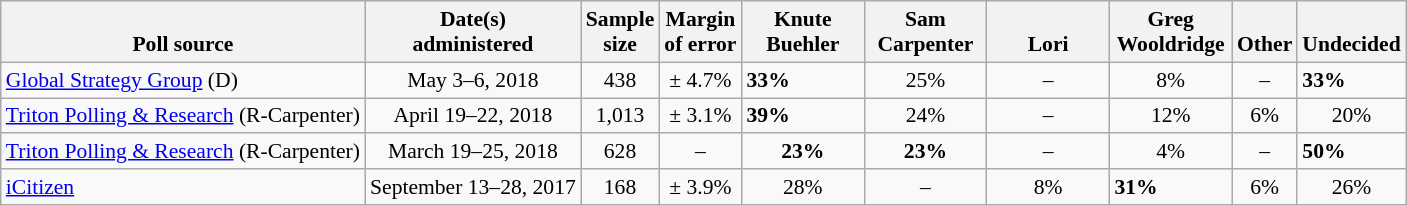<table class="wikitable" style="font-size:90%;">
<tr valign=bottom>
<th>Poll source</th>
<th>Date(s)<br>administered</th>
<th>Sample<br>size</th>
<th>Margin<br>of error</th>
<th style="width:75px;">Knute<br>Buehler</th>
<th style="width:75px;">Sam<br>Carpenter</th>
<th style="width:75px;">Lori<br></th>
<th style="width:75px;">Greg<br>Wooldridge</th>
<th>Other</th>
<th>Undecided</th>
</tr>
<tr>
<td><a href='#'>Global Strategy Group</a> (D)</td>
<td align=center>May 3–6, 2018</td>
<td align=center>438</td>
<td align=center>± 4.7%</td>
<td><strong>33%</strong></td>
<td align=center>25%</td>
<td align=center>–</td>
<td align=center>8%</td>
<td align=center>–</td>
<td><strong>33%</strong></td>
</tr>
<tr>
<td><a href='#'>Triton Polling & Research</a> (R-Carpenter)</td>
<td align=center>April 19–22, 2018</td>
<td align=center>1,013</td>
<td align=center>± 3.1%</td>
<td><strong>39%</strong></td>
<td align=center>24%</td>
<td align=center>–</td>
<td align=center>12%</td>
<td align=center>6%</td>
<td align=center>20%</td>
</tr>
<tr>
<td><a href='#'>Triton Polling & Research</a> (R-Carpenter)</td>
<td align=center>March 19–25, 2018</td>
<td align=center>628</td>
<td align=center>–</td>
<td align=center><strong>23%</strong></td>
<td align=center><strong>23%</strong></td>
<td align=center>–</td>
<td align=center>4%</td>
<td align=center>–</td>
<td><strong>50%</strong></td>
</tr>
<tr>
<td><a href='#'>iCitizen</a></td>
<td align=center>September 13–28, 2017</td>
<td align=center>168</td>
<td align=center>± 3.9%</td>
<td align=center>28%</td>
<td align=center>–</td>
<td align=center>8%</td>
<td><strong>31%</strong></td>
<td align=center>6%</td>
<td align=center>26%</td>
</tr>
</table>
